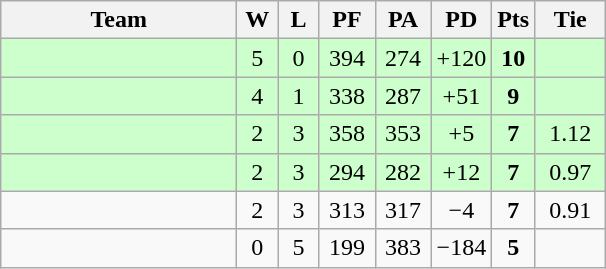<table class="wikitable" style="text-align:center;">
<tr>
<th width=150>Team</th>
<th width=20>W</th>
<th width=20>L</th>
<th width=30>PF</th>
<th width=30>PA</th>
<th width=30>PD</th>
<th width=20>Pts</th>
<th width=40>Tie</th>
</tr>
<tr bgcolor="#ccffcc">
<td align=left></td>
<td>5</td>
<td>0</td>
<td>394</td>
<td>274</td>
<td>+120</td>
<td><strong>10</strong></td>
<td></td>
</tr>
<tr bgcolor="#ccffcc">
<td align=left></td>
<td>4</td>
<td>1</td>
<td>338</td>
<td>287</td>
<td>+51</td>
<td><strong>9</strong></td>
<td></td>
</tr>
<tr bgcolor="#ccffcc">
<td align=left></td>
<td>2</td>
<td>3</td>
<td>358</td>
<td>353</td>
<td>+5</td>
<td><strong>7</strong></td>
<td>1.12</td>
</tr>
<tr bgcolor="#ccffcc">
<td align=left></td>
<td>2</td>
<td>3</td>
<td>294</td>
<td>282</td>
<td>+12</td>
<td><strong>7</strong></td>
<td>0.97</td>
</tr>
<tr>
<td align=left></td>
<td>2</td>
<td>3</td>
<td>313</td>
<td>317</td>
<td>−4</td>
<td><strong>7</strong></td>
<td>0.91</td>
</tr>
<tr>
<td align=left></td>
<td>0</td>
<td>5</td>
<td>199</td>
<td>383</td>
<td>−184</td>
<td><strong>5</strong></td>
<td></td>
</tr>
</table>
